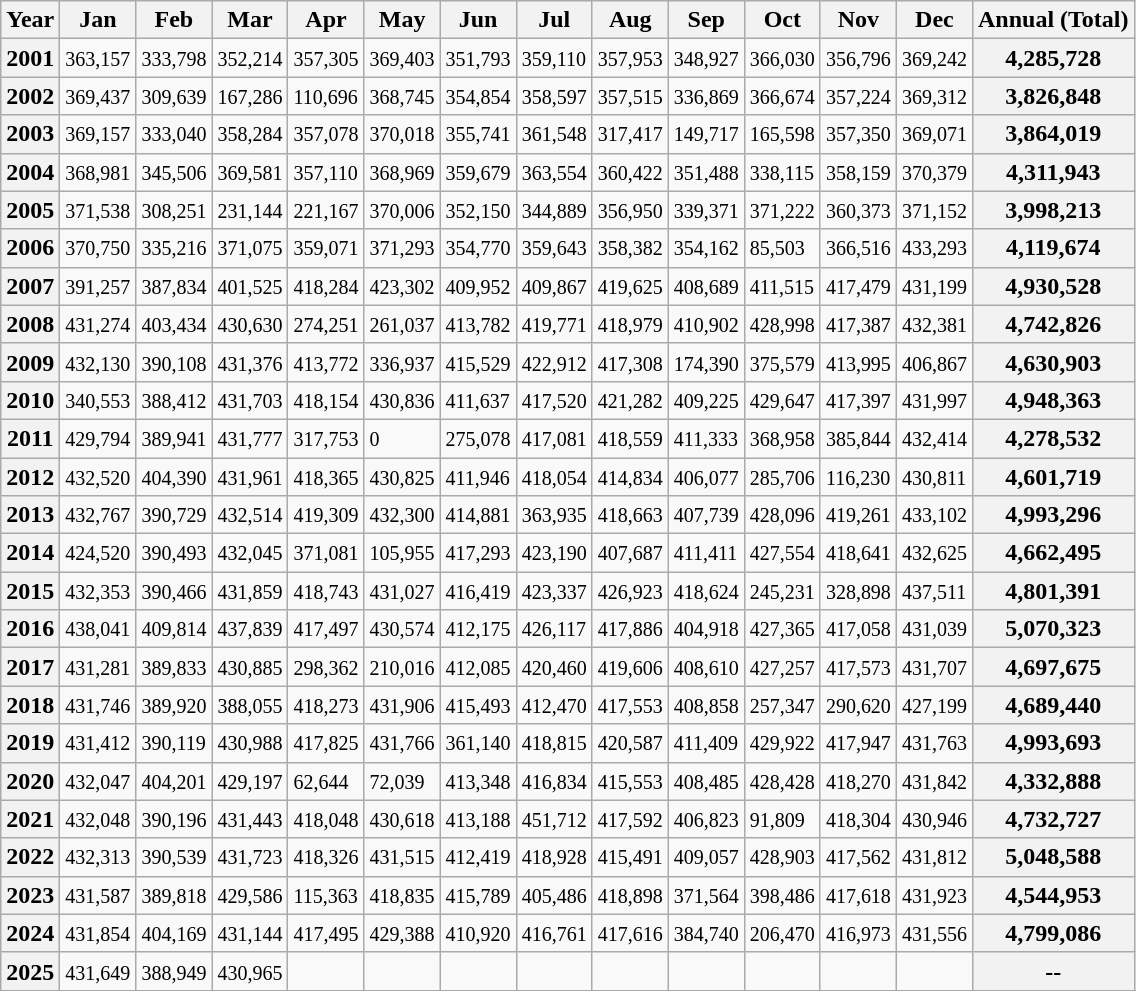<table class="wikitable">
<tr>
<th>Year</th>
<th>Jan</th>
<th>Feb</th>
<th>Mar</th>
<th>Apr</th>
<th>May</th>
<th>Jun</th>
<th>Jul</th>
<th>Aug</th>
<th>Sep</th>
<th>Oct</th>
<th>Nov</th>
<th>Dec</th>
<th>Annual (Total)</th>
</tr>
<tr>
<th>2001</th>
<td><small>363,157</small></td>
<td><small>333,798</small></td>
<td><small>352,214</small></td>
<td><small>357,305</small></td>
<td><small>369,403</small></td>
<td><small>351,793</small></td>
<td><small>359,110</small></td>
<td><small>357,953</small></td>
<td><small>348,927</small></td>
<td><small>366,030</small></td>
<td><small>356,796</small></td>
<td><small>369,242</small></td>
<th>4,285,728</th>
</tr>
<tr>
<th>2002</th>
<td><small>369,437</small></td>
<td><small>309,639</small></td>
<td><small>167,286</small></td>
<td><small>110,696</small></td>
<td><small>368,745</small></td>
<td><small>354,854</small></td>
<td><small>358,597</small></td>
<td><small>357,515</small></td>
<td><small>336,869</small></td>
<td><small>366,674</small></td>
<td><small>357,224</small></td>
<td><small>369,312</small></td>
<th>3,826,848</th>
</tr>
<tr>
<th>2003</th>
<td><small>369,157</small></td>
<td><small>333,040</small></td>
<td><small>358,284</small></td>
<td><small>357,078</small></td>
<td><small>370,018</small></td>
<td><small>355,741</small></td>
<td><small>361,548</small></td>
<td><small>317,417</small></td>
<td><small>149,717</small></td>
<td><small>165,598</small></td>
<td><small>357,350</small></td>
<td><small>369,071</small></td>
<th>3,864,019</th>
</tr>
<tr>
<th>2004</th>
<td><small>368,981</small></td>
<td><small>345,506</small></td>
<td><small>369,581</small></td>
<td><small>357,110</small></td>
<td><small>368,969</small></td>
<td><small>359,679</small></td>
<td><small>363,554</small></td>
<td><small>360,422</small></td>
<td><small>351,488</small></td>
<td><small>338,115</small></td>
<td><small>358,159</small></td>
<td><small>370,379</small></td>
<th>4,311,943</th>
</tr>
<tr>
<th>2005</th>
<td><small>371,538</small></td>
<td><small>308,251</small></td>
<td><small>231,144</small></td>
<td><small>221,167</small></td>
<td><small>370,006</small></td>
<td><small>352,150</small></td>
<td><small>344,889</small></td>
<td><small>356,950</small></td>
<td><small>339,371</small></td>
<td><small>371,222</small></td>
<td><small>360,373</small></td>
<td><small>371,152</small></td>
<th>3,998,213</th>
</tr>
<tr>
<th>2006</th>
<td><small>370,750</small></td>
<td><small>335,216</small></td>
<td><small>371,075</small></td>
<td><small>359,071</small></td>
<td><small>371,293</small></td>
<td><small>354,770</small></td>
<td><small>359,643</small></td>
<td><small>358,382</small></td>
<td><small>354,162</small></td>
<td><small>85,503</small></td>
<td><small>366,516</small></td>
<td><small>433,293</small></td>
<th>4,119,674</th>
</tr>
<tr>
<th>2007</th>
<td><small>391,257</small></td>
<td><small>387,834</small></td>
<td><small>401,525</small></td>
<td><small>418,284</small></td>
<td><small>423,302</small></td>
<td><small>409,952</small></td>
<td><small>409,867</small></td>
<td><small>419,625</small></td>
<td><small>408,689</small></td>
<td><small>411,515</small></td>
<td><small>417,479</small></td>
<td><small>431,199</small></td>
<th>4,930,528</th>
</tr>
<tr>
<th>2008</th>
<td><small>431,274</small></td>
<td><small>403,434</small></td>
<td><small>430,630</small></td>
<td><small>274,251</small></td>
<td><small>261,037</small></td>
<td><small>413,782</small></td>
<td><small>419,771</small></td>
<td><small>418,979</small></td>
<td><small>410,902</small></td>
<td><small>428,998</small></td>
<td><small>417,387</small></td>
<td><small>432,381</small></td>
<th>4,742,826</th>
</tr>
<tr>
<th>2009</th>
<td><small>432,130</small></td>
<td><small>390,108</small></td>
<td><small>431,376</small></td>
<td><small>413,772</small></td>
<td><small>336,937</small></td>
<td><small>415,529</small></td>
<td><small>422,912</small></td>
<td><small>417,308</small></td>
<td><small>174,390</small></td>
<td><small>375,579</small></td>
<td><small>413,995</small></td>
<td><small>406,867</small></td>
<th>4,630,903</th>
</tr>
<tr>
<th>2010</th>
<td><small>340,553</small></td>
<td><small>388,412</small></td>
<td><small>431,703</small></td>
<td><small>418,154</small></td>
<td><small>430,836</small></td>
<td><small>411,637</small></td>
<td><small>417,520</small></td>
<td><small>421,282</small></td>
<td><small>409,225</small></td>
<td><small>429,647</small></td>
<td><small>417,397</small></td>
<td><small>431,997</small></td>
<th>4,948,363</th>
</tr>
<tr>
<th>2011</th>
<td><small>429,794</small></td>
<td><small>389,941</small></td>
<td><small>431,777</small></td>
<td><small>317,753</small></td>
<td><small>0</small></td>
<td><small>275,078</small></td>
<td><small>417,081</small></td>
<td><small>418,559</small></td>
<td><small>411,333</small></td>
<td><small>368,958</small></td>
<td><small>385,844</small></td>
<td><small>432,414</small></td>
<th>4,278,532</th>
</tr>
<tr>
<th>2012</th>
<td><small>432,520</small></td>
<td><small>404,390</small></td>
<td><small>431,961</small></td>
<td><small>418,365</small></td>
<td><small>430,825</small></td>
<td><small>411,946</small></td>
<td><small>418,054</small></td>
<td><small>414,834</small></td>
<td><small>406,077</small></td>
<td><small>285,706</small></td>
<td><small>116,230</small></td>
<td><small>430,811</small></td>
<th>4,601,719</th>
</tr>
<tr>
<th>2013</th>
<td><small>432,767</small></td>
<td><small>390,729</small></td>
<td><small>432,514</small></td>
<td><small>419,309</small></td>
<td><small>432,300</small></td>
<td><small>414,881</small></td>
<td><small>363,935</small></td>
<td><small>418,663</small></td>
<td><small>407,739</small></td>
<td><small>428,096</small></td>
<td><small>419,261</small></td>
<td><small>433,102</small></td>
<th>4,993,296</th>
</tr>
<tr>
<th>2014</th>
<td><small>424,520</small></td>
<td><small>390,493</small></td>
<td><small>432,045</small></td>
<td><small>371,081</small></td>
<td><small>105,955</small></td>
<td><small>417,293</small></td>
<td><small>423,190</small></td>
<td><small>407,687</small></td>
<td><small>411,411</small></td>
<td><small>427,554</small></td>
<td><small>418,641</small></td>
<td><small>432,625</small></td>
<th>4,662,495</th>
</tr>
<tr>
<th>2015</th>
<td><small>432,353</small></td>
<td><small>390,466</small></td>
<td><small>431,859</small></td>
<td><small>418,743</small></td>
<td><small>431,027</small></td>
<td><small>416,419</small></td>
<td><small>423,337</small></td>
<td><small>426,923</small></td>
<td><small>418,624</small></td>
<td><small>245,231</small></td>
<td><small>328,898</small></td>
<td><small>437,511</small></td>
<th>4,801,391</th>
</tr>
<tr>
<th>2016</th>
<td><small>438,041</small></td>
<td><small>409,814</small></td>
<td><small>437,839</small></td>
<td><small>417,497</small></td>
<td><small>430,574</small></td>
<td><small>412,175</small></td>
<td><small>426,117</small></td>
<td><small>417,886</small></td>
<td><small>404,918</small></td>
<td><small>427,365</small></td>
<td><small>417,058</small></td>
<td><small>431,039</small></td>
<th>5,070,323</th>
</tr>
<tr>
<th>2017</th>
<td><small>431,281</small></td>
<td><small>389,833</small></td>
<td><small>430,885</small></td>
<td><small>298,362</small></td>
<td><small>210,016</small></td>
<td><small>412,085</small></td>
<td><small>420,460</small></td>
<td><small>419,606</small></td>
<td><small>408,610</small></td>
<td><small>427,257</small></td>
<td><small>417,573</small></td>
<td><small>431,707</small></td>
<th>4,697,675</th>
</tr>
<tr>
<th>2018</th>
<td><small>431,746</small></td>
<td><small>389,920</small></td>
<td><small>388,055</small></td>
<td><small>418,273</small></td>
<td><small>431,906</small></td>
<td><small>415,493</small></td>
<td><small>412,470</small></td>
<td><small>417,553</small></td>
<td><small>408,858</small></td>
<td><small>257,347</small></td>
<td><small>290,620</small></td>
<td><small>427,199</small></td>
<th>4,689,440</th>
</tr>
<tr>
<th>2019</th>
<td><small>431,412</small></td>
<td><small>390,119</small></td>
<td><small>430,988</small></td>
<td><small>417,825</small></td>
<td><small>431,766</small></td>
<td><small>361,140</small></td>
<td><small>418,815</small></td>
<td><small>420,587</small></td>
<td><small>411,409</small></td>
<td><small>429,922</small></td>
<td><small>417,947</small></td>
<td><small>431,763</small></td>
<th>4,993,693</th>
</tr>
<tr>
<th>2020</th>
<td><small>432,047</small></td>
<td><small>404,201</small></td>
<td><small>429,197</small></td>
<td><small>62,644</small></td>
<td><small>72,039</small></td>
<td><small>413,348</small></td>
<td><small>416,834</small></td>
<td><small>415,553</small></td>
<td><small>408,485</small></td>
<td><small>428,428</small></td>
<td><small>418,270</small></td>
<td><small>431,842</small></td>
<th>4,332,888</th>
</tr>
<tr>
<th>2021</th>
<td><small>432,048</small></td>
<td><small>390,196</small></td>
<td><small>431,443</small></td>
<td><small>418,048</small></td>
<td><small>430,618</small></td>
<td><small>413,188</small></td>
<td><small>451,712</small></td>
<td><small>417,592</small></td>
<td><small>406,823</small></td>
<td><small>91,809</small></td>
<td><small>418,304</small></td>
<td><small>430,946</small></td>
<th>4,732,727</th>
</tr>
<tr>
<th>2022</th>
<td><small>432,313</small></td>
<td><small>390,539</small></td>
<td><small>431,723</small></td>
<td><small>418,326</small></td>
<td><small>431,515</small></td>
<td><small>412,419</small></td>
<td><small>418,928</small></td>
<td><small>415,491</small></td>
<td><small>409,057</small></td>
<td><small>428,903</small></td>
<td><small>417,562</small></td>
<td><small>431,812</small></td>
<th>5,048,588</th>
</tr>
<tr>
<th>2023</th>
<td><small>431,587</small></td>
<td><small>389,818</small></td>
<td><small>429,586</small></td>
<td><small>115,363</small></td>
<td><small>418,835</small></td>
<td><small>415,789</small></td>
<td><small>405,486</small></td>
<td><small>418,898</small></td>
<td><small>371,564</small></td>
<td><small>398,486</small></td>
<td><small>417,618</small></td>
<td><small>431,923</small></td>
<th>4,544,953</th>
</tr>
<tr>
<th>2024</th>
<td><small>431,854</small></td>
<td><small>404,169</small></td>
<td><small>431,144</small></td>
<td><small>417,495</small></td>
<td><small>429,388</small></td>
<td><small>410,920</small></td>
<td><small>416,761</small></td>
<td><small>417,616</small></td>
<td><small>384,740</small></td>
<td><small>206,470</small></td>
<td><small>416,973</small></td>
<td><small>431,556</small></td>
<th>4,799,086</th>
</tr>
<tr>
<th>2025</th>
<td><small>431,649</small></td>
<td><small>388,949</small></td>
<td><small>430,965</small></td>
<td><small></small></td>
<td><small></small></td>
<td><small></small></td>
<td><small></small></td>
<td><small></small></td>
<td><small></small></td>
<td><small></small></td>
<td><small></small></td>
<td><small></small></td>
<th>--</th>
</tr>
<tr>
</tr>
</table>
